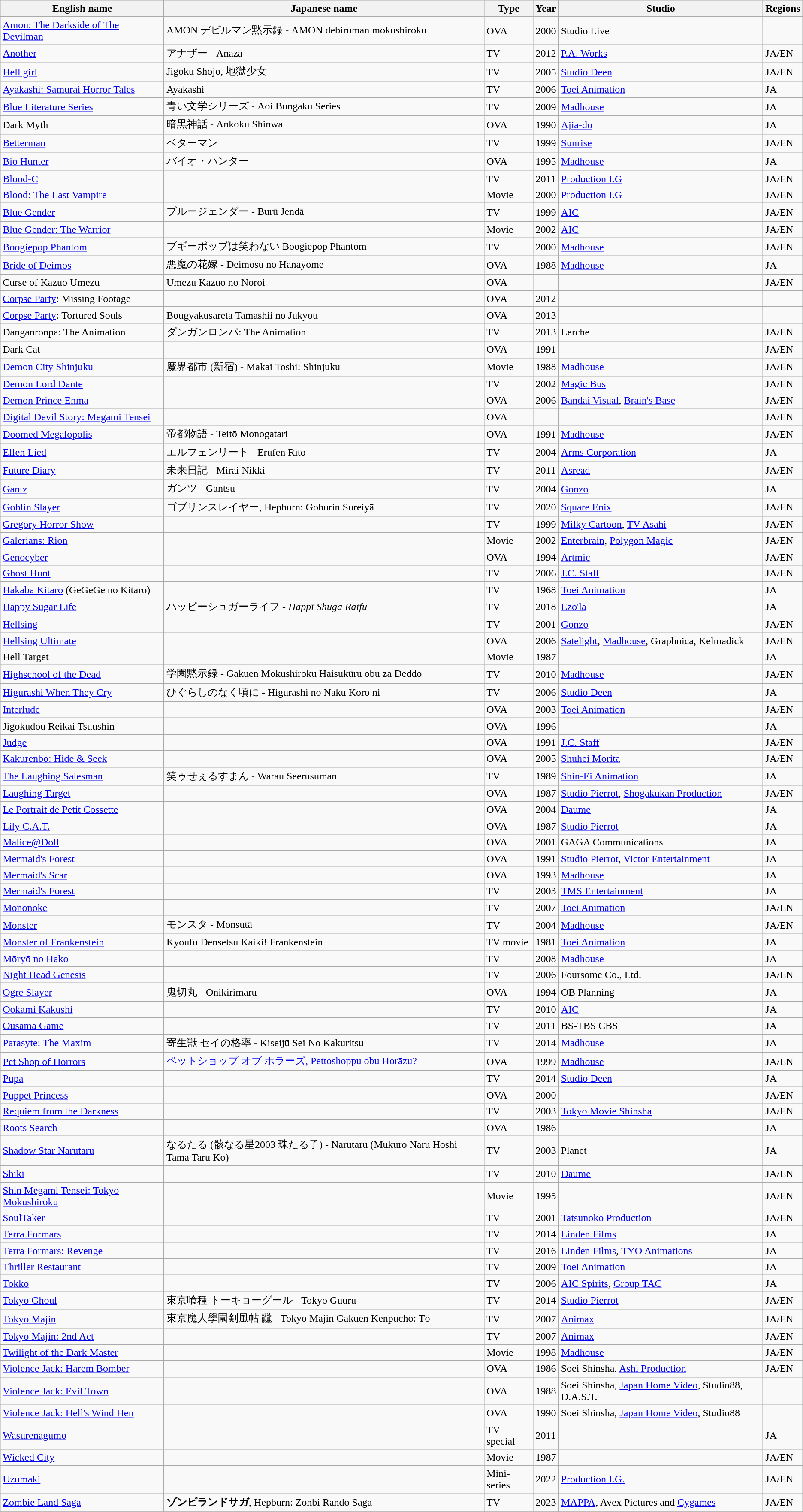<table class="wikitable sortable" border="1">
<tr>
<th>English name</th>
<th>Japanese name</th>
<th>Type</th>
<th>Year</th>
<th>Studio</th>
<th>Regions</th>
</tr>
<tr>
<td><a href='#'>Amon: The Darkside of The Devilman</a></td>
<td>AMON デビルマン黙示録 - AMON debiruman mokushiroku</td>
<td>OVA</td>
<td>2000</td>
<td>Studio Live</td>
<td></td>
</tr>
<tr>
<td><a href='#'>Another</a></td>
<td>アナザー - Anazā</td>
<td>TV</td>
<td>2012</td>
<td><a href='#'>P.A. Works</a></td>
<td>JA/EN</td>
</tr>
<tr>
<td><a href='#'>Hell girl</a></td>
<td>Jigoku Shojo, 地獄少女</td>
<td>TV</td>
<td>2005</td>
<td><a href='#'>Studio Deen</a></td>
<td>JA/EN</td>
</tr>
<tr>
<td><a href='#'>Ayakashi: Samurai Horror Tales</a></td>
<td>Ayakashi</td>
<td>TV</td>
<td>2006</td>
<td><a href='#'>Toei Animation</a></td>
<td>JA</td>
</tr>
<tr>
<td><a href='#'>Blue Literature Series</a></td>
<td>青い文学シリーズ - Aoi Bungaku Series</td>
<td>TV</td>
<td>2009</td>
<td><a href='#'>Madhouse</a></td>
<td>JA</td>
</tr>
<tr>
<td>Dark Myth</td>
<td>暗黒神話 - Ankoku Shinwa</td>
<td>OVA</td>
<td>1990</td>
<td><a href='#'>Ajia-do</a></td>
<td>JA</td>
</tr>
<tr>
<td><a href='#'>Betterman</a></td>
<td>ベターマン</td>
<td>TV</td>
<td>1999</td>
<td><a href='#'>Sunrise</a></td>
<td>JA/EN</td>
</tr>
<tr>
<td><a href='#'>Bio Hunter</a></td>
<td>バイオ・ハンター</td>
<td>OVA</td>
<td>1995</td>
<td><a href='#'>Madhouse</a></td>
<td>JA</td>
</tr>
<tr>
<td><a href='#'>Blood-C</a></td>
<td></td>
<td>TV</td>
<td>2011</td>
<td><a href='#'>Production I.G</a></td>
<td>JA/EN</td>
</tr>
<tr>
<td><a href='#'>Blood: The Last Vampire</a></td>
<td></td>
<td>Movie</td>
<td>2000</td>
<td><a href='#'>Production I.G</a></td>
<td>JA/EN</td>
</tr>
<tr>
<td><a href='#'>Blue Gender</a></td>
<td>ブルージェンダー - Burū Jendā</td>
<td>TV</td>
<td>1999</td>
<td><a href='#'>AIC</a></td>
<td>JA/EN</td>
</tr>
<tr>
<td><a href='#'>Blue Gender: The Warrior</a></td>
<td></td>
<td>Movie</td>
<td>2002</td>
<td><a href='#'>AIC</a></td>
<td>JA/EN</td>
</tr>
<tr>
<td><a href='#'>Boogiepop Phantom</a></td>
<td>ブギーポップは笑わない Boogiepop Phantom</td>
<td>TV</td>
<td>2000</td>
<td><a href='#'>Madhouse</a></td>
<td>JA/EN</td>
</tr>
<tr>
<td><a href='#'>Bride of Deimos</a></td>
<td>悪魔の花嫁 - Deimosu no Hanayome</td>
<td>OVA</td>
<td>1988</td>
<td><a href='#'>Madhouse</a></td>
<td>JA</td>
</tr>
<tr>
<td>Curse of Kazuo Umezu</td>
<td>Umezu Kazuo no Noroi</td>
<td>OVA</td>
<td></td>
<td></td>
<td>JA/EN</td>
</tr>
<tr>
<td><a href='#'>Corpse Party</a>: Missing Footage</td>
<td></td>
<td>OVA</td>
<td>2012</td>
<td></td>
<td></td>
</tr>
<tr>
<td><a href='#'>Corpse Party</a>: Tortured Souls</td>
<td>Bougyakusareta Tamashii no Jukyou</td>
<td>OVA</td>
<td>2013</td>
<td></td>
<td></td>
</tr>
<tr>
<td>Danganronpa: The Animation</td>
<td>ダンガンロンパ: The Animation</td>
<td>TV</td>
<td>2013</td>
<td>Lerche</td>
<td>JA/EN</td>
</tr>
<tr>
<td>Dark Cat</td>
<td></td>
<td>OVA</td>
<td>1991</td>
<td></td>
<td>JA/EN</td>
</tr>
<tr>
<td><a href='#'>Demon City Shinjuku</a></td>
<td>魔界都市 (新宿)  - Makai Toshi: Shinjuku</td>
<td>Movie</td>
<td>1988</td>
<td><a href='#'>Madhouse</a></td>
<td>JA/EN</td>
</tr>
<tr>
<td><a href='#'>Demon Lord Dante</a></td>
<td></td>
<td>TV</td>
<td>2002</td>
<td><a href='#'>Magic Bus</a></td>
<td>JA/EN</td>
</tr>
<tr>
<td><a href='#'>Demon Prince Enma</a></td>
<td></td>
<td>OVA</td>
<td>2006</td>
<td><a href='#'>Bandai Visual</a>, <a href='#'>Brain's Base</a></td>
<td>JA/EN</td>
</tr>
<tr>
<td><a href='#'>Digital Devil Story: Megami Tensei</a></td>
<td></td>
<td>OVA</td>
<td></td>
<td></td>
<td>JA/EN</td>
</tr>
<tr>
<td><a href='#'>Doomed Megalopolis</a></td>
<td>帝都物語 - Teitō Monogatari</td>
<td>OVA</td>
<td>1991</td>
<td><a href='#'>Madhouse</a></td>
<td>JA/EN</td>
</tr>
<tr>
<td><a href='#'>Elfen Lied</a></td>
<td>エルフェンリート - Erufen Rīto</td>
<td>TV</td>
<td>2004</td>
<td><a href='#'>Arms Corporation</a></td>
<td>JA</td>
</tr>
<tr>
<td><a href='#'>Future Diary</a></td>
<td>未来日記 - Mirai Nikki</td>
<td>TV</td>
<td>2011</td>
<td><a href='#'>Asread</a></td>
<td>JA/EN</td>
</tr>
<tr>
<td><a href='#'>Gantz</a></td>
<td>ガンツ - Gantsu</td>
<td>TV</td>
<td>2004</td>
<td><a href='#'>Gonzo</a></td>
<td>JA</td>
</tr>
<tr>
<td><a href='#'>Goblin Slayer</a></td>
<td>ゴブリンスレイヤー, Hepburn: Goburin Sureiyā</td>
<td>TV</td>
<td>2020</td>
<td><a href='#'>Square Enix</a></td>
<td>JA/EN</td>
</tr>
<tr>
<td><a href='#'>Gregory Horror Show</a></td>
<td></td>
<td>TV</td>
<td>1999</td>
<td><a href='#'>Milky Cartoon</a>, <a href='#'>TV Asahi</a></td>
<td>JA/EN</td>
</tr>
<tr>
<td><a href='#'>Galerians: Rion</a></td>
<td></td>
<td>Movie</td>
<td>2002</td>
<td><a href='#'>Enterbrain</a>, <a href='#'>Polygon Magic</a></td>
<td>JA/EN</td>
</tr>
<tr>
<td><a href='#'>Genocyber</a></td>
<td></td>
<td>OVA</td>
<td>1994</td>
<td><a href='#'>Artmic</a></td>
<td>JA/EN</td>
</tr>
<tr>
<td><a href='#'>Ghost Hunt</a></td>
<td></td>
<td>TV</td>
<td>2006</td>
<td><a href='#'>J.C. Staff</a></td>
<td>JA/EN</td>
</tr>
<tr>
<td><a href='#'>Hakaba Kitaro</a> (GeGeGe no Kitaro)</td>
<td></td>
<td>TV</td>
<td>1968</td>
<td><a href='#'>Toei Animation</a></td>
<td>JA</td>
</tr>
<tr>
<td><a href='#'>Happy Sugar Life</a></td>
<td>ハッピーシュガーライフ - <em>Happī Shugā Raifu</em></td>
<td>TV</td>
<td>2018</td>
<td><a href='#'>Ezo'la</a></td>
<td>JA</td>
</tr>
<tr>
<td><a href='#'>Hellsing</a></td>
<td></td>
<td>TV</td>
<td>2001</td>
<td><a href='#'>Gonzo</a></td>
<td>JA/EN</td>
</tr>
<tr>
<td><a href='#'>Hellsing Ultimate</a></td>
<td></td>
<td>OVA</td>
<td>2006</td>
<td><a href='#'>Satelight</a>, <a href='#'>Madhouse</a>, Graphnica, Kelmadick</td>
<td>JA/EN</td>
</tr>
<tr>
<td>Hell Target</td>
<td></td>
<td>Movie</td>
<td>1987</td>
<td></td>
<td>JA</td>
</tr>
<tr>
<td><a href='#'>Highschool of the Dead</a></td>
<td>学園黙示録 - Gakuen Mokushiroku Haisukūru obu za Deddo</td>
<td>TV</td>
<td>2010</td>
<td><a href='#'>Madhouse</a></td>
<td>JA/EN</td>
</tr>
<tr>
<td><a href='#'>Higurashi When They Cry</a></td>
<td>ひぐらしのなく頃に - Higurashi no Naku Koro ni</td>
<td>TV</td>
<td>2006</td>
<td><a href='#'>Studio Deen</a></td>
<td>JA</td>
</tr>
<tr>
<td><a href='#'>Interlude</a></td>
<td></td>
<td>OVA</td>
<td>2003</td>
<td><a href='#'>Toei Animation</a></td>
<td>JA/EN</td>
</tr>
<tr>
<td>Jigokudou Reikai Tsuushin</td>
<td></td>
<td>OVA</td>
<td>1996</td>
<td></td>
<td>JA</td>
</tr>
<tr>
<td><a href='#'>Judge</a></td>
<td></td>
<td>OVA</td>
<td>1991</td>
<td><a href='#'>J.C. Staff</a></td>
<td>JA/EN</td>
</tr>
<tr>
<td><a href='#'>Kakurenbo: Hide & Seek</a></td>
<td></td>
<td>OVA</td>
<td>2005</td>
<td><a href='#'>Shuhei Morita</a></td>
<td>JA/EN</td>
</tr>
<tr>
<td><a href='#'>The Laughing Salesman</a></td>
<td>笑ゥせぇるすまん - Warau Seerusuman</td>
<td>TV</td>
<td>1989</td>
<td><a href='#'>Shin-Ei Animation</a></td>
<td>JA</td>
</tr>
<tr>
<td><a href='#'>Laughing Target</a></td>
<td></td>
<td>OVA</td>
<td>1987</td>
<td><a href='#'>Studio Pierrot</a>, <a href='#'>Shogakukan Production</a></td>
<td>JA/EN</td>
</tr>
<tr>
<td><a href='#'>Le Portrait de Petit Cossette</a></td>
<td></td>
<td>OVA</td>
<td>2004</td>
<td><a href='#'>Daume</a></td>
<td>JA</td>
</tr>
<tr>
<td><a href='#'>Lily C.A.T.</a></td>
<td></td>
<td>OVA</td>
<td>1987</td>
<td><a href='#'>Studio Pierrot</a></td>
<td>JA</td>
</tr>
<tr>
<td><a href='#'>Malice@Doll</a></td>
<td></td>
<td>OVA</td>
<td>2001</td>
<td>GAGA Communications</td>
<td>JA</td>
</tr>
<tr>
<td><a href='#'>Mermaid's Forest</a></td>
<td></td>
<td>OVA</td>
<td>1991</td>
<td><a href='#'>Studio Pierrot</a>, <a href='#'>Victor Entertainment</a></td>
<td>JA</td>
</tr>
<tr>
<td><a href='#'>Mermaid's Scar</a></td>
<td></td>
<td>OVA</td>
<td>1993</td>
<td><a href='#'>Madhouse</a></td>
<td>JA</td>
</tr>
<tr>
<td><a href='#'>Mermaid's Forest</a></td>
<td></td>
<td>TV</td>
<td>2003</td>
<td><a href='#'>TMS Entertainment</a></td>
<td>JA</td>
</tr>
<tr>
<td><a href='#'>Mononoke</a></td>
<td></td>
<td>TV</td>
<td>2007</td>
<td><a href='#'>Toei Animation</a></td>
<td>JA/EN</td>
</tr>
<tr>
<td><a href='#'>Monster</a></td>
<td>モンスタ - Monsutā</td>
<td>TV</td>
<td>2004</td>
<td><a href='#'>Madhouse</a></td>
<td>JA/EN</td>
</tr>
<tr>
<td><a href='#'>Monster of Frankenstein</a></td>
<td>Kyoufu Densetsu Kaiki! Frankenstein</td>
<td>TV movie</td>
<td>1981</td>
<td><a href='#'>Toei Animation</a></td>
<td>JA</td>
</tr>
<tr>
<td><a href='#'>Mōryō no Hako</a></td>
<td></td>
<td>TV</td>
<td>2008</td>
<td><a href='#'>Madhouse</a></td>
<td>JA</td>
</tr>
<tr>
<td><a href='#'>Night Head Genesis</a></td>
<td></td>
<td>TV</td>
<td>2006</td>
<td>Foursome Co., Ltd.</td>
<td>JA/EN</td>
</tr>
<tr>
<td><a href='#'>Ogre Slayer</a></td>
<td>鬼切丸 - Onikirimaru</td>
<td>OVA</td>
<td>1994</td>
<td>OB Planning</td>
<td>JA</td>
</tr>
<tr>
<td><a href='#'>Ookami Kakushi</a></td>
<td></td>
<td>TV</td>
<td>2010</td>
<td><a href='#'>AIC</a></td>
<td>JA</td>
</tr>
<tr>
<td><a href='#'>Ousama Game</a></td>
<td></td>
<td>TV</td>
<td>2011</td>
<td>BS-TBS CBS</td>
<td>JA</td>
</tr>
<tr>
<td><a href='#'>Parasyte: The Maxim</a></td>
<td>寄生獣 セイの格率 - Kiseijū Sei No Kakuritsu</td>
<td>TV</td>
<td>2014</td>
<td><a href='#'>Madhouse</a></td>
<td>JA</td>
</tr>
<tr>
<td><a href='#'>Pet Shop of Horrors</a></td>
<td><a href='#'>ペットショップ オブ ホラーズ, Pettoshoppu obu Horāzu?</a></td>
<td>OVA</td>
<td>1999</td>
<td><a href='#'>Madhouse</a></td>
<td>JA/EN</td>
</tr>
<tr>
<td><a href='#'>Pupa</a></td>
<td></td>
<td>TV</td>
<td>2014</td>
<td><a href='#'>Studio Deen</a></td>
<td>JA</td>
</tr>
<tr>
<td><a href='#'>Puppet Princess</a></td>
<td></td>
<td>OVA</td>
<td>2000</td>
<td></td>
<td>JA/EN</td>
</tr>
<tr>
<td><a href='#'>Requiem from the Darkness</a></td>
<td></td>
<td>TV</td>
<td>2003</td>
<td><a href='#'>Tokyo Movie Shinsha</a></td>
<td>JA/EN</td>
</tr>
<tr>
<td><a href='#'>Roots Search</a></td>
<td></td>
<td>OVA</td>
<td>1986</td>
<td></td>
<td>JA</td>
</tr>
<tr>
<td><a href='#'>Shadow Star Narutaru</a></td>
<td>なるたる (骸なる星2003 珠たる子) - Narutaru (Mukuro Naru Hoshi Tama Taru Ko)</td>
<td>TV</td>
<td>2003</td>
<td>Planet</td>
<td>JA</td>
</tr>
<tr>
<td><a href='#'>Shiki</a></td>
<td></td>
<td>TV</td>
<td>2010</td>
<td><a href='#'>Daume</a></td>
<td>JA/EN</td>
</tr>
<tr>
<td><a href='#'>Shin Megami Tensei: Tokyo Mokushiroku</a></td>
<td></td>
<td>Movie</td>
<td>1995</td>
<td></td>
<td>JA/EN</td>
</tr>
<tr>
<td><a href='#'>SoulTaker</a></td>
<td></td>
<td>TV</td>
<td>2001</td>
<td><a href='#'>Tatsunoko Production</a></td>
<td>JA/EN</td>
</tr>
<tr>
<td><a href='#'>Terra Formars</a></td>
<td></td>
<td>TV</td>
<td>2014</td>
<td><a href='#'>Linden Films</a></td>
<td>JA</td>
</tr>
<tr>
<td><a href='#'>Terra Formars: Revenge</a></td>
<td></td>
<td>TV</td>
<td>2016</td>
<td><a href='#'>Linden Films</a>, <a href='#'>TYO Animations</a></td>
<td>JA</td>
</tr>
<tr>
<td><a href='#'>Thriller Restaurant</a></td>
<td></td>
<td>TV</td>
<td>2009</td>
<td><a href='#'>Toei Animation</a></td>
<td>JA</td>
</tr>
<tr>
<td><a href='#'>Tokko</a></td>
<td></td>
<td>TV</td>
<td>2006</td>
<td><a href='#'>AIC Spirits</a>, <a href='#'>Group TAC</a></td>
<td>JA</td>
</tr>
<tr>
<td><a href='#'>Tokyo Ghoul</a></td>
<td>東京喰種  トーキョーグール - Tokyo Guuru</td>
<td>TV</td>
<td>2014</td>
<td><a href='#'>Studio Pierrot</a></td>
<td>JA/EN</td>
</tr>
<tr>
<td><a href='#'>Tokyo Majin</a></td>
<td>東京魔人學園剣風帖 龖 - Tokyo Majin Gakuen Kenpuchō: Tō</td>
<td>TV</td>
<td>2007</td>
<td><a href='#'>Animax</a></td>
<td>JA/EN</td>
</tr>
<tr>
<td><a href='#'>Tokyo Majin: 2nd Act</a></td>
<td></td>
<td>TV</td>
<td>2007</td>
<td><a href='#'>Animax</a></td>
<td>JA/EN</td>
</tr>
<tr>
<td><a href='#'>Twilight of the Dark Master</a></td>
<td></td>
<td>Movie</td>
<td>1998</td>
<td><a href='#'>Madhouse</a></td>
<td>JA/EN</td>
</tr>
<tr>
<td><a href='#'>Violence Jack: Harem Bomber</a></td>
<td></td>
<td>OVA</td>
<td>1986</td>
<td>Soei Shinsha, <a href='#'>Ashi Production</a></td>
<td>JA/EN</td>
</tr>
<tr>
<td><a href='#'>Violence Jack: Evil Town</a></td>
<td></td>
<td>OVA</td>
<td>1988</td>
<td>Soei Shinsha, <a href='#'>Japan Home Video</a>, Studio88, D.A.S.T.</td>
<td></td>
</tr>
<tr>
<td><a href='#'>Violence Jack: Hell's Wind Hen</a></td>
<td></td>
<td>OVA</td>
<td>1990</td>
<td>Soei Shinsha, <a href='#'>Japan Home Video</a>, Studio88</td>
<td></td>
</tr>
<tr>
<td><a href='#'>Wasurenagumo</a></td>
<td></td>
<td>TV special</td>
<td>2011</td>
<td></td>
<td>JA</td>
</tr>
<tr>
<td><a href='#'>Wicked City</a></td>
<td></td>
<td>Movie</td>
<td>1987</td>
<td></td>
<td>JA/EN</td>
</tr>
<tr>
<td><a href='#'>Uzumaki</a></td>
<td></td>
<td>Mini-series</td>
<td>2022</td>
<td><a href='#'>Production I.G.</a></td>
<td>JA/EN</td>
</tr>
<tr>
<td><a href='#'>Zombie Land Saga</a></td>
<td><strong>ゾンビランドサガ</strong>, Hepburn: Zonbi Rando Saga</td>
<td>TV</td>
<td>2023</td>
<td><a href='#'>MAPPA</a>, Avex Pictures and <a href='#'>Cygames</a></td>
<td>JA/EN</td>
</tr>
<tr>
</tr>
</table>
